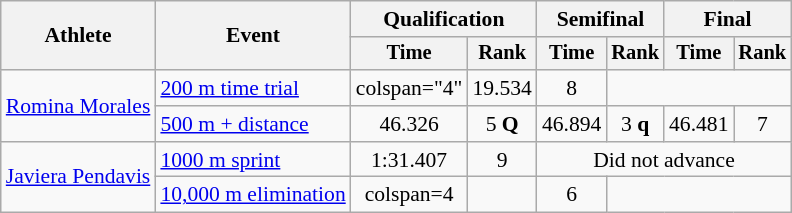<table class=wikitable style=font-size:90%;text-align:center>
<tr>
<th rowspan=2>Athlete</th>
<th rowspan=2>Event</th>
<th colspan=2>Qualification</th>
<th colspan=2>Semifinal</th>
<th colspan=2>Final</th>
</tr>
<tr style=font-size:95%>
<th>Time</th>
<th>Rank</th>
<th>Time</th>
<th>Rank</th>
<th>Time</th>
<th>Rank</th>
</tr>
<tr>
<td rowspan=2 style="text-align:left"><a href='#'>Romina Morales</a></td>
<td style="text-align:left"><a href='#'>200 m time trial</a></td>
<td>colspan="4" </td>
<td>19.534</td>
<td>8</td>
</tr>
<tr>
<td style="text-align:left"><a href='#'>500 m + distance</a></td>
<td>46.326</td>
<td>5 <strong>Q</strong></td>
<td>46.894</td>
<td>3 <strong>q</strong></td>
<td>46.481</td>
<td>7</td>
</tr>
<tr>
<td rowspan=2 style="text-align:left"><a href='#'>Javiera Pendavis</a></td>
<td style="text-align:left"><a href='#'>1000 m sprint</a></td>
<td>1:31.407</td>
<td>9</td>
<td colspan="4">Did not advance</td>
</tr>
<tr>
<td style="text-align:left"><a href='#'>10,000 m elimination</a></td>
<td>colspan=4 </td>
<td></td>
<td>6</td>
</tr>
</table>
